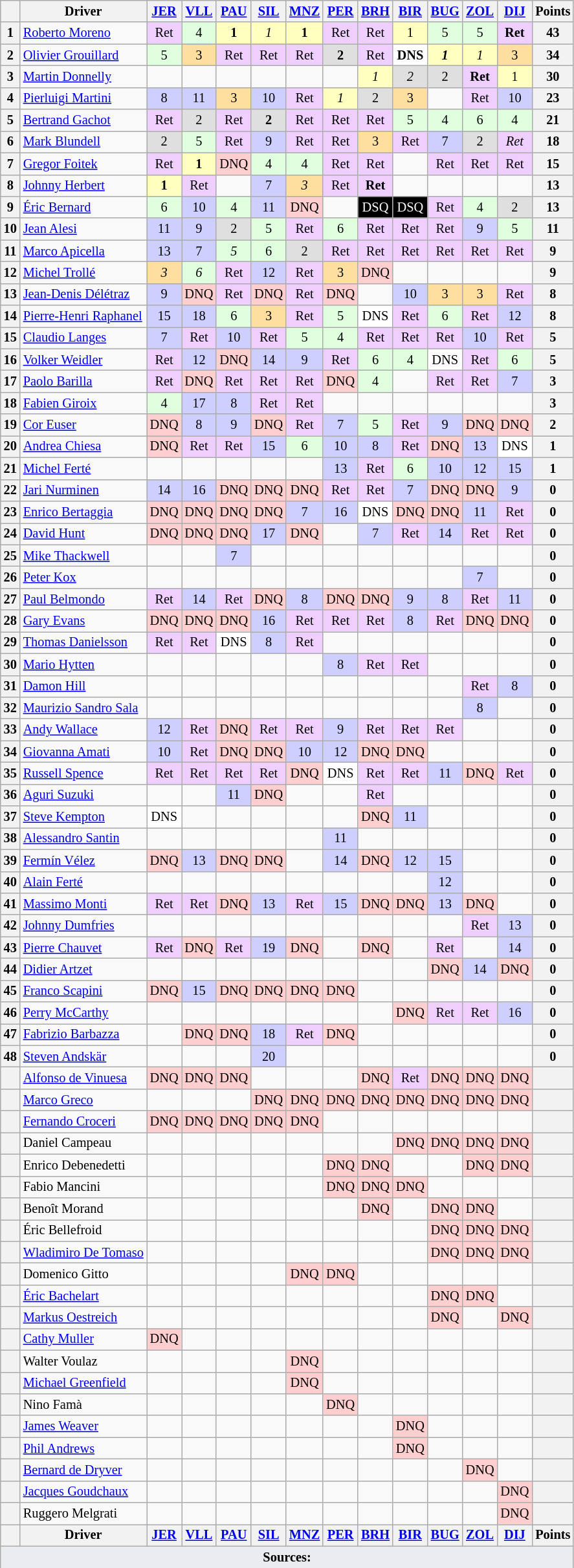<table class="wikitable" style="font-size: 85%; text-align:center">
<tr>
<th></th>
<th>Driver</th>
<th><a href='#'>JER</a><br></th>
<th><a href='#'>VLL</a><br></th>
<th><a href='#'>PAU</a><br></th>
<th><a href='#'>SIL</a><br></th>
<th><a href='#'>MNZ</a><br></th>
<th><a href='#'>PER</a><br></th>
<th><a href='#'>BRH</a><br></th>
<th><a href='#'>BIR</a><br></th>
<th><a href='#'>BUG</a><br></th>
<th><a href='#'>ZOL</a><br></th>
<th><a href='#'>DIJ</a><br></th>
<th>Points</th>
</tr>
<tr>
<th>1</th>
<td align="left"> <a href='#'>Roberto Moreno</a></td>
<td style="background:#EFCFFF;">Ret</td>
<td style="background:#DFFFDF;">4</td>
<td style="background:#FFFFBF;"><strong>1</strong></td>
<td style="background:#FFFFBF;"><em>1</em></td>
<td style="background:#FFFFBF;"><strong>1</strong></td>
<td style="background:#EFCFFF;">Ret</td>
<td style="background:#EFCFFF;">Ret</td>
<td style="background:#FFFFBF;">1</td>
<td style="background:#DFFFDF;">5</td>
<td style="background:#DFFFDF;">5</td>
<td style="background:#EFCFFF;"><strong>Ret</strong></td>
<th>43</th>
</tr>
<tr>
<th>2</th>
<td align="left"> <a href='#'>Olivier Grouillard</a></td>
<td style="background:#DFFFDF;">5</td>
<td style="background:#FFDF9F;">3</td>
<td style="background:#EFCFFF;">Ret</td>
<td style="background:#EFCFFF;">Ret</td>
<td style="background:#EFCFFF;">Ret</td>
<td style="background:#DFDFDF;"><strong>2</strong></td>
<td style="background:#EFCFFF;">Ret</td>
<td style="background:#FFFFFF;"><strong>DNS</strong></td>
<td style="background:#FFFFBF;"><strong><em>1</em></strong></td>
<td style="background:#FFFFBF;"><em>1</em></td>
<td style="background:#FFDF9F;">3</td>
<th>34</th>
</tr>
<tr>
<th>3</th>
<td align="left"> <a href='#'>Martin Donnelly</a></td>
<td></td>
<td></td>
<td></td>
<td></td>
<td></td>
<td></td>
<td style="background:#FFFFBF;"><em>1</em></td>
<td style="background:#DFDFDF;"><em>2</em></td>
<td style="background:#DFDFDF;">2</td>
<td style="background:#EFCFFF;"><strong>Ret</strong></td>
<td style="background:#FFFFBF;">1</td>
<th>30</th>
</tr>
<tr>
<th>4</th>
<td align="left"> <a href='#'>Pierluigi Martini</a></td>
<td style="background:#CFCFFF;">8</td>
<td style="background:#CFCFFF;">11</td>
<td style="background:#FFDF9F;">3</td>
<td style="background:#CFCFFF;">10</td>
<td style="background:#EFCFFF;">Ret</td>
<td style="background:#FFFFBF;"><em>1</em></td>
<td style="background:#DFDFDF;">2</td>
<td style="background:#FFDF9F;">3</td>
<td></td>
<td style="background:#EFCFFF;">Ret</td>
<td style="background:#CFCFFF;">10</td>
<th>23</th>
</tr>
<tr>
<th>5</th>
<td align="left"> <a href='#'>Bertrand Gachot</a></td>
<td style="background:#EFCFFF;">Ret</td>
<td style="background:#DFDFDF;">2</td>
<td style="background:#EFCFFF;">Ret</td>
<td style="background:#DFDFDF;"><strong>2</strong></td>
<td style="background:#EFCFFF;">Ret</td>
<td style="background:#EFCFFF;">Ret</td>
<td style="background:#EFCFFF;">Ret</td>
<td style="background:#DFFFDF;">5</td>
<td style="background:#DFFFDF;">4</td>
<td style="background:#DFFFDF;">6</td>
<td style="background:#DFFFDF;">4</td>
<th>21</th>
</tr>
<tr>
<th>6</th>
<td align="left"> <a href='#'>Mark Blundell</a></td>
<td style="background:#DFDFDF;">2</td>
<td style="background:#DFFFDF;">5</td>
<td style="background:#EFCFFF;">Ret</td>
<td style="background:#CFCFFF;">9</td>
<td style="background:#EFCFFF;">Ret</td>
<td style="background:#EFCFFF;">Ret</td>
<td style="background:#FFDF9F;">3</td>
<td style="background:#EFCFFF;">Ret</td>
<td style="background:#CFCFFF;">7</td>
<td style="background:#DFDFDF;">2</td>
<td style="background:#EFCFFF;"><em>Ret</em></td>
<th>18</th>
</tr>
<tr>
<th>7</th>
<td align="left"> <a href='#'>Gregor Foitek</a></td>
<td style="background:#EFCFFF;">Ret</td>
<td style="background:#FFFFBF;"><strong>1</strong></td>
<td style="background:#FFCFCF;">DNQ</td>
<td style="background:#DFFFDF;">4</td>
<td style="background:#DFFFDF;">4</td>
<td style="background:#EFCFFF;">Ret</td>
<td style="background:#EFCFFF;">Ret</td>
<td></td>
<td style="background:#EFCFFF;">Ret</td>
<td style="background:#EFCFFF;">Ret</td>
<td style="background:#EFCFFF;">Ret</td>
<th>15</th>
</tr>
<tr>
<th>8</th>
<td align="left"> <a href='#'>Johnny Herbert</a></td>
<td style="background:#FFFFBF;"><strong>1</strong></td>
<td style="background:#EFCFFF;">Ret</td>
<td></td>
<td style="background:#CFCFFF;">7</td>
<td style="background:#FFDF9F;"><em>3</em></td>
<td style="background:#EFCFFF;">Ret</td>
<td style="background:#EFCFFF;"><strong>Ret</strong></td>
<td></td>
<td></td>
<td></td>
<td></td>
<th>13</th>
</tr>
<tr>
<th>9</th>
<td align="left"> <a href='#'>Éric Bernard</a></td>
<td style="background:#DFFFDF;">6</td>
<td style="background:#CFCFFF;">10</td>
<td style="background:#DFFFDF;">4</td>
<td style="background:#CFCFFF;">11</td>
<td style="background:#FFCFCF;">DNQ</td>
<td></td>
<td style="background:#000000; color:white">DSQ</td>
<td style="background:#000000; color:white">DSQ</td>
<td style="background:#EFCFFF;">Ret</td>
<td style="background:#DFFFDF;">4</td>
<td style="background:#DFDFDF;">2</td>
<th>13</th>
</tr>
<tr>
<th>10</th>
<td align="left"> <a href='#'>Jean Alesi</a></td>
<td style="background:#CFCFFF;">11</td>
<td style="background:#CFCFFF;">9</td>
<td style="background:#DFDFDF;">2</td>
<td style="background:#DFFFDF;">5</td>
<td style="background:#EFCFFF;">Ret</td>
<td style="background:#DFFFDF;">6</td>
<td style="background:#EFCFFF;">Ret</td>
<td style="background:#EFCFFF;">Ret</td>
<td style="background:#EFCFFF;">Ret</td>
<td style="background:#CFCFFF;">9</td>
<td style="background:#DFFFDF;">5</td>
<th>11</th>
</tr>
<tr>
<th>11</th>
<td align="left"> <a href='#'>Marco Apicella</a></td>
<td style="background:#CFCFFF;">13</td>
<td style="background:#CFCFFF;">7</td>
<td style="background:#DFFFDF;"><em>5</em></td>
<td style="background:#DFFFDF;">6</td>
<td style="background:#DFDFDF;">2</td>
<td style="background:#EFCFFF;">Ret</td>
<td style="background:#EFCFFF;">Ret</td>
<td style="background:#EFCFFF;">Ret</td>
<td style="background:#EFCFFF;">Ret</td>
<td style="background:#EFCFFF;">Ret</td>
<td style="background:#EFCFFF;">Ret</td>
<th>9</th>
</tr>
<tr>
<th>12</th>
<td align="left"> <a href='#'>Michel Trollé</a></td>
<td style="background:#FFDF9F;"><em>3</em></td>
<td style="background:#DFFFDF;"><em>6</em></td>
<td style="background:#EFCFFF;">Ret</td>
<td style="background:#CFCFFF;">12</td>
<td style="background:#EFCFFF;">Ret</td>
<td style="background:#FFDF9F;">3</td>
<td style="background:#FFCFCF;">DNQ</td>
<td></td>
<td></td>
<td></td>
<td></td>
<th>9</th>
</tr>
<tr>
<th>13</th>
<td align="left"> <a href='#'>Jean-Denis Délétraz</a></td>
<td style="background:#CFCFFF;">9</td>
<td style="background:#FFCFCF;">DNQ</td>
<td style="background:#EFCFFF;">Ret</td>
<td style="background:#FFCFCF;">DNQ</td>
<td style="background:#EFCFFF;">Ret</td>
<td style="background:#FFCFCF;">DNQ</td>
<td></td>
<td style="background:#CFCFFF;">10</td>
<td style="background:#FFDF9F;">3</td>
<td style="background:#FFDF9F;">3</td>
<td style="background:#EFCFFF;">Ret</td>
<th>8</th>
</tr>
<tr>
<th>14</th>
<td align="left"> <a href='#'>Pierre-Henri Raphanel</a></td>
<td style="background:#CFCFFF;">15</td>
<td style="background:#CFCFFF;">18</td>
<td style="background:#DFFFDF;">6</td>
<td style="background:#FFDF9F;">3</td>
<td style="background:#EFCFFF;">Ret</td>
<td style="background:#DFFFDF;">5</td>
<td style="background:#FFFFFF;">DNS</td>
<td style="background:#EFCFFF;">Ret</td>
<td style="background:#DFFFDF;">6</td>
<td style="background:#EFCFFF;">Ret</td>
<td style="background:#CFCFFF;">12</td>
<th>8</th>
</tr>
<tr>
<th>15</th>
<td align="left"> <a href='#'>Claudio Langes</a></td>
<td style="background:#CFCFFF;">7</td>
<td style="background:#EFCFFF;">Ret</td>
<td style="background:#CFCFFF;">10</td>
<td style="background:#EFCFFF;">Ret</td>
<td style="background:#DFFFDF;">5</td>
<td style="background:#DFFFDF;">4</td>
<td style="background:#EFCFFF;">Ret</td>
<td style="background:#EFCFFF;">Ret</td>
<td style="background:#EFCFFF;">Ret</td>
<td style="background:#CFCFFF;">10</td>
<td style="background:#EFCFFF;">Ret</td>
<th>5</th>
</tr>
<tr>
<th>16</th>
<td align="left"> <a href='#'>Volker Weidler</a></td>
<td style="background:#EFCFFF;">Ret</td>
<td style="background:#CFCFFF;">12</td>
<td style="background:#FFCFCF;">DNQ</td>
<td style="background:#CFCFFF;">14</td>
<td style="background:#CFCFFF;">9</td>
<td style="background:#EFCFFF;">Ret</td>
<td style="background:#DFFFDF;">6</td>
<td style="background:#DFFFDF;">4</td>
<td style="background:#FFFFFF;">DNS</td>
<td style="background:#EFCFFF;">Ret</td>
<td style="background:#DFFFDF;">6</td>
<th>5</th>
</tr>
<tr>
<th>17</th>
<td align="left"> <a href='#'>Paolo Barilla</a></td>
<td style="background:#EFCFFF;">Ret</td>
<td style="background:#FFCFCF;">DNQ</td>
<td style="background:#EFCFFF;">Ret</td>
<td style="background:#EFCFFF;">Ret</td>
<td style="background:#EFCFFF;">Ret</td>
<td style="background:#FFCFCF;">DNQ</td>
<td style="background:#DFFFDF;">4</td>
<td></td>
<td style="background:#EFCFFF;">Ret</td>
<td style="background:#EFCFFF;">Ret</td>
<td style="background:#CFCFFF;">7</td>
<th>3</th>
</tr>
<tr>
<th>18</th>
<td align="left"> <a href='#'>Fabien Giroix</a></td>
<td style="background:#DFFFDF;">4</td>
<td style="background:#CFCFFF;">17</td>
<td style="background:#CFCFFF;">8</td>
<td style="background:#EFCFFF;">Ret</td>
<td style="background:#EFCFFF;">Ret</td>
<td></td>
<td></td>
<td></td>
<td></td>
<td></td>
<td></td>
<th>3</th>
</tr>
<tr>
<th>19</th>
<td align="left"> <a href='#'>Cor Euser</a></td>
<td style="background:#FFCFCF;">DNQ</td>
<td style="background:#CFCFFF;">8</td>
<td style="background:#CFCFFF;">9</td>
<td style="background:#FFCFCF;">DNQ</td>
<td style="background:#EFCFFF;">Ret</td>
<td style="background:#CFCFFF;">7</td>
<td style="background:#DFFFDF;">5</td>
<td style="background:#EFCFFF;">Ret</td>
<td style="background:#CFCFFF;">9</td>
<td style="background:#FFCFCF;">DNQ</td>
<td style="background:#FFCFCF;">DNQ</td>
<th>2</th>
</tr>
<tr>
<th>20</th>
<td align="left"> <a href='#'>Andrea Chiesa</a></td>
<td style="background:#FFCFCF;">DNQ</td>
<td style="background:#EFCFFF;">Ret</td>
<td style="background:#EFCFFF;">Ret</td>
<td style="background:#CFCFFF;">15</td>
<td style="background:#DFFFDF;">6</td>
<td style="background:#CFCFFF;">10</td>
<td style="background:#CFCFFF;">8</td>
<td style="background:#EFCFFF;">Ret</td>
<td style="background:#FFCFCF;">DNQ</td>
<td style="background:#CFCFFF;">13</td>
<td style="background:#FFFFFF;">DNS</td>
<th>1</th>
</tr>
<tr>
<th>21</th>
<td align="left"> <a href='#'>Michel Ferté</a></td>
<td></td>
<td></td>
<td></td>
<td></td>
<td></td>
<td style="background:#CFCFFF;">13</td>
<td style="background:#EFCFFF;">Ret</td>
<td style="background:#DFFFDF;">6</td>
<td style="background:#CFCFFF;">10</td>
<td style="background:#CFCFFF;">12</td>
<td style="background:#CFCFFF;">15</td>
<th>1</th>
</tr>
<tr>
<th>22</th>
<td align="left"> <a href='#'>Jari Nurminen</a></td>
<td style="background:#CFCFFF;">14</td>
<td style="background:#CFCFFF;">16</td>
<td style="background:#FFCFCF;">DNQ</td>
<td style="background:#FFCFCF;">DNQ</td>
<td style="background:#FFCFCF;">DNQ</td>
<td style="background:#EFCFFF;">Ret</td>
<td style="background:#EFCFFF;">Ret</td>
<td style="background:#CFCFFF;">7</td>
<td style="background:#FFCFCF;">DNQ</td>
<td style="background:#FFCFCF;">DNQ</td>
<td style="background:#CFCFFF;">9</td>
<th>0</th>
</tr>
<tr>
<th>23</th>
<td align="left"> <a href='#'>Enrico Bertaggia</a></td>
<td style="background:#FFCFCF;">DNQ</td>
<td style="background:#FFCFCF;">DNQ</td>
<td style="background:#FFCFCF;">DNQ</td>
<td style="background:#FFCFCF;">DNQ</td>
<td style="background:#CFCFFF;">7</td>
<td style="background:#CFCFFF;">16</td>
<td style="background:#FFFFFF;">DNS</td>
<td style="background:#FFCFCF;">DNQ</td>
<td style="background:#FFCFCF;">DNQ</td>
<td style="background:#CFCFFF;">11</td>
<td style="background:#EFCFFF;">Ret</td>
<th>0</th>
</tr>
<tr>
<th>24</th>
<td align="left"> <a href='#'>David Hunt</a></td>
<td style="background:#FFCFCF;">DNQ</td>
<td style="background:#FFCFCF;">DNQ</td>
<td style="background:#FFCFCF;">DNQ</td>
<td style="background:#CFCFFF;">17</td>
<td style="background:#FFCFCF;">DNQ</td>
<td></td>
<td style="background:#CFCFFF;">7</td>
<td style="background:#EFCFFF;">Ret</td>
<td style="background:#CFCFFF;">14</td>
<td style="background:#EFCFFF;">Ret</td>
<td style="background:#EFCFFF;">Ret</td>
<th>0</th>
</tr>
<tr>
<th>25</th>
<td align="left"> <a href='#'>Mike Thackwell</a></td>
<td></td>
<td></td>
<td style="background:#CFCFFF;">7</td>
<td></td>
<td></td>
<td></td>
<td></td>
<td></td>
<td></td>
<td></td>
<td></td>
<th>0</th>
</tr>
<tr>
<th>26</th>
<td align="left"> <a href='#'>Peter Kox</a></td>
<td></td>
<td></td>
<td></td>
<td></td>
<td></td>
<td></td>
<td></td>
<td></td>
<td></td>
<td style="background:#CFCFFF;">7</td>
<td></td>
<th>0</th>
</tr>
<tr>
<th>27</th>
<td align="left"> <a href='#'>Paul Belmondo</a></td>
<td style="background:#EFCFFF;">Ret</td>
<td style="background:#CFCFFF;">14</td>
<td style="background:#EFCFFF;">Ret</td>
<td style="background:#FFCFCF;">DNQ</td>
<td style="background:#CFCFFF;">8</td>
<td style="background:#FFCFCF;">DNQ</td>
<td style="background:#FFCFCF;">DNQ</td>
<td style="background:#CFCFFF;">9</td>
<td style="background:#CFCFFF;">8</td>
<td style="background:#EFCFFF;">Ret</td>
<td style="background:#CFCFFF;">11</td>
<th>0</th>
</tr>
<tr>
<th>28</th>
<td align="left"> <a href='#'>Gary Evans</a></td>
<td style="background:#FFCFCF;">DNQ</td>
<td style="background:#FFCFCF;">DNQ</td>
<td style="background:#FFCFCF;">DNQ</td>
<td style="background:#CFCFFF;">16</td>
<td style="background:#EFCFFF;">Ret</td>
<td style="background:#EFCFFF;">Ret</td>
<td style="background:#EFCFFF;">Ret</td>
<td style="background:#CFCFFF;">8</td>
<td style="background:#EFCFFF;">Ret</td>
<td style="background:#FFCFCF;">DNQ</td>
<td style="background:#FFCFCF;">DNQ</td>
<th>0</th>
</tr>
<tr>
<th>29</th>
<td align="left"> <a href='#'>Thomas Danielsson</a></td>
<td style="background:#EFCFFF;">Ret</td>
<td style="background:#EFCFFF;">Ret</td>
<td style="background:#FFFFFF;">DNS</td>
<td style="background:#CFCFFF;">8</td>
<td style="background:#EFCFFF;">Ret</td>
<td></td>
<td></td>
<td></td>
<td></td>
<td></td>
<td></td>
<th>0</th>
</tr>
<tr>
<th>30</th>
<td align="left"> <a href='#'>Mario Hytten</a></td>
<td></td>
<td></td>
<td></td>
<td></td>
<td></td>
<td style="background:#CFCFFF;">8</td>
<td style="background:#EFCFFF;">Ret</td>
<td style="background:#EFCFFF;">Ret</td>
<td></td>
<td></td>
<td></td>
<th>0</th>
</tr>
<tr>
<th>31</th>
<td align="left"> <a href='#'>Damon Hill</a></td>
<td></td>
<td></td>
<td></td>
<td></td>
<td></td>
<td></td>
<td></td>
<td></td>
<td></td>
<td style="background:#EFCFFF;">Ret</td>
<td style="background:#CFCFFF;">8</td>
<th>0</th>
</tr>
<tr>
<th>32</th>
<td align="left"> <a href='#'>Maurizio Sandro Sala</a></td>
<td></td>
<td></td>
<td></td>
<td></td>
<td></td>
<td></td>
<td></td>
<td></td>
<td></td>
<td style="background:#CFCFFF;">8</td>
<td></td>
<th>0</th>
</tr>
<tr>
<th>33</th>
<td align="left"> <a href='#'>Andy Wallace</a></td>
<td style="background:#CFCFFF;">12</td>
<td style="background:#EFCFFF;">Ret</td>
<td style="background:#FFCFCF;">DNQ</td>
<td style="background:#EFCFFF;">Ret</td>
<td style="background:#EFCFFF;">Ret</td>
<td style="background:#CFCFFF;">9</td>
<td style="background:#EFCFFF;">Ret</td>
<td style="background:#EFCFFF;">Ret</td>
<td style="background:#EFCFFF;">Ret</td>
<td></td>
<td></td>
<th>0</th>
</tr>
<tr>
<th>34</th>
<td align="left"> <a href='#'>Giovanna Amati</a></td>
<td style="background:#CFCFFF;">10</td>
<td style="background:#EFCFFF;">Ret</td>
<td style="background:#FFCFCF;">DNQ</td>
<td style="background:#FFCFCF;">DNQ</td>
<td style="background:#CFCFFF;">10</td>
<td style="background:#CFCFFF;">12</td>
<td style="background:#FFCFCF;">DNQ</td>
<td style="background:#FFCFCF;">DNQ</td>
<td></td>
<td></td>
<td></td>
<th>0</th>
</tr>
<tr>
<th>35</th>
<td align="left"> <a href='#'>Russell Spence</a></td>
<td style="background:#EFCFFF;">Ret</td>
<td style="background:#EFCFFF;">Ret</td>
<td style="background:#EFCFFF;">Ret</td>
<td style="background:#EFCFFF;">Ret</td>
<td style="background:#FFCFCF;">DNQ</td>
<td style="background:#FFFFFF;">DNS</td>
<td style="background:#EFCFFF;">Ret</td>
<td style="background:#EFCFFF;">Ret</td>
<td style="background:#CFCFFF;">11</td>
<td style="background:#FFCFCF;">DNQ</td>
<td style="background:#EFCFFF;">Ret</td>
<th>0</th>
</tr>
<tr>
<th>36</th>
<td align="left"> <a href='#'>Aguri Suzuki</a></td>
<td></td>
<td></td>
<td style="background:#CFCFFF;">11</td>
<td style="background:#FFCFCF;">DNQ</td>
<td></td>
<td></td>
<td style="background:#EFCFFF;">Ret</td>
<td></td>
<td></td>
<td></td>
<td></td>
<th>0</th>
</tr>
<tr>
<th>37</th>
<td align="left"> <a href='#'>Steve Kempton</a></td>
<td style="background:#FFFFFF;">DNS</td>
<td></td>
<td></td>
<td></td>
<td></td>
<td></td>
<td style="background:#FFCFCF;">DNQ</td>
<td style="background:#CFCFFF;">11</td>
<td></td>
<td></td>
<td></td>
<th>0</th>
</tr>
<tr>
<th>38</th>
<td align="left"> <a href='#'>Alessandro Santin</a></td>
<td></td>
<td></td>
<td></td>
<td></td>
<td></td>
<td style="background:#CFCFFF;">11</td>
<td></td>
<td></td>
<td></td>
<td></td>
<td></td>
<th>0</th>
</tr>
<tr>
<th>39</th>
<td align="left"> <a href='#'>Fermín Vélez</a></td>
<td style="background:#FFCFCF;">DNQ</td>
<td style="background:#CFCFFF;">13</td>
<td style="background:#FFCFCF;">DNQ</td>
<td style="background:#FFCFCF;">DNQ</td>
<td></td>
<td style="background:#CFCFFF;">14</td>
<td style="background:#FFCFCF;">DNQ</td>
<td style="background:#CFCFFF;">12</td>
<td style="background:#CFCFFF;">15</td>
<td></td>
<td></td>
<th>0</th>
</tr>
<tr>
<th>40</th>
<td align="left"> <a href='#'>Alain Ferté</a></td>
<td></td>
<td></td>
<td></td>
<td></td>
<td></td>
<td></td>
<td></td>
<td></td>
<td style="background:#CFCFFF;">12</td>
<td></td>
<td></td>
<th>0</th>
</tr>
<tr>
<th>41</th>
<td align="left"> <a href='#'>Massimo Monti</a></td>
<td style="background:#EFCFFF;">Ret</td>
<td style="background:#EFCFFF;">Ret</td>
<td style="background:#FFCFCF;">DNQ</td>
<td style="background:#CFCFFF;">13</td>
<td style="background:#EFCFFF;">Ret</td>
<td style="background:#CFCFFF;">15</td>
<td style="background:#FFCFCF;">DNQ</td>
<td style="background:#FFCFCF;">DNQ</td>
<td style="background:#CFCFFF;">13</td>
<td style="background:#FFCFCF;">DNQ</td>
<td></td>
<th>0</th>
</tr>
<tr>
<th>42</th>
<td align="left"> <a href='#'>Johnny Dumfries</a></td>
<td></td>
<td></td>
<td></td>
<td></td>
<td></td>
<td></td>
<td></td>
<td></td>
<td></td>
<td style="background:#EFCFFF;">Ret</td>
<td style="background:#CFCFFF;">13</td>
<th>0</th>
</tr>
<tr>
<th>43</th>
<td align="left"> <a href='#'>Pierre Chauvet</a></td>
<td style="background:#EFCFFF;">Ret</td>
<td style="background:#FFCFCF;">DNQ</td>
<td style="background:#EFCFFF;">Ret</td>
<td style="background:#CFCFFF;">19</td>
<td style="background:#FFCFCF;">DNQ</td>
<td></td>
<td style="background:#FFCFCF;">DNQ</td>
<td></td>
<td style="background:#EFCFFF;">Ret</td>
<td></td>
<td style="background:#CFCFFF;">14</td>
<th>0</th>
</tr>
<tr>
<th>44</th>
<td align="left"> <a href='#'>Didier Artzet</a></td>
<td></td>
<td></td>
<td></td>
<td></td>
<td></td>
<td></td>
<td></td>
<td></td>
<td style="background:#FFCFCF;">DNQ</td>
<td style="background:#CFCFFF;">14</td>
<td style="background:#FFCFCF;">DNQ</td>
<th>0</th>
</tr>
<tr>
<th>45</th>
<td align="left"> <a href='#'>Franco Scapini</a></td>
<td style="background:#FFCFCF;">DNQ</td>
<td style="background:#CFCFFF;">15</td>
<td style="background:#FFCFCF;">DNQ</td>
<td style="background:#FFCFCF;">DNQ</td>
<td style="background:#FFCFCF;">DNQ</td>
<td style="background:#FFCFCF;">DNQ</td>
<td></td>
<td></td>
<td></td>
<td></td>
<td></td>
<th>0</th>
</tr>
<tr>
<th>46</th>
<td align="left"> <a href='#'>Perry McCarthy</a></td>
<td></td>
<td></td>
<td></td>
<td></td>
<td></td>
<td></td>
<td></td>
<td style="background:#FFCFCF;">DNQ</td>
<td style="background:#EFCFFF;">Ret</td>
<td style="background:#EFCFFF;">Ret</td>
<td style="background:#CFCFFF;">16</td>
<th>0</th>
</tr>
<tr>
<th>47</th>
<td align="left"> <a href='#'>Fabrizio Barbazza</a></td>
<td></td>
<td style="background:#FFCFCF;">DNQ</td>
<td style="background:#FFCFCF;">DNQ</td>
<td style="background:#CFCFFF;">18</td>
<td style="background:#EFCFFF;">Ret</td>
<td style="background:#FFCFCF;">DNQ</td>
<td></td>
<td></td>
<td></td>
<td></td>
<td></td>
<th>0</th>
</tr>
<tr>
<th>48</th>
<td align="left"> <a href='#'>Steven Andskär</a></td>
<td></td>
<td></td>
<td></td>
<td style="background:#CFCFFF;">20</td>
<td></td>
<td></td>
<td></td>
<td></td>
<td></td>
<td></td>
<td></td>
<th>0</th>
</tr>
<tr>
<th></th>
<td align="left"> <a href='#'>Alfonso de Vinuesa</a></td>
<td style="background:#FFCFCF;">DNQ</td>
<td style="background:#FFCFCF;">DNQ</td>
<td style="background:#FFCFCF;">DNQ</td>
<td></td>
<td></td>
<td></td>
<td style="background:#FFCFCF;">DNQ</td>
<td style="background:#EFCFFF;">Ret</td>
<td style="background:#FFCFCF;">DNQ</td>
<td style="background:#FFCFCF;">DNQ</td>
<td style="background:#FFCFCF;">DNQ</td>
<th></th>
</tr>
<tr>
<th></th>
<td align="left"> <a href='#'>Marco Greco</a></td>
<td></td>
<td></td>
<td></td>
<td style="background:#FFCFCF;">DNQ</td>
<td style="background:#FFCFCF;">DNQ</td>
<td style="background:#FFCFCF;">DNQ</td>
<td style="background:#FFCFCF;">DNQ</td>
<td style="background:#FFCFCF;">DNQ</td>
<td style="background:#FFCFCF;">DNQ</td>
<td style="background:#FFCFCF;">DNQ</td>
<td style="background:#FFCFCF;">DNQ</td>
<th></th>
</tr>
<tr>
<th></th>
<td align="left"> <a href='#'>Fernando Croceri</a></td>
<td style="background:#FFCFCF;">DNQ</td>
<td style="background:#FFCFCF;">DNQ</td>
<td style="background:#FFCFCF;">DNQ</td>
<td style="background:#FFCFCF;">DNQ</td>
<td style="background:#FFCFCF;">DNQ</td>
<td></td>
<td></td>
<td></td>
<td></td>
<td></td>
<td></td>
<th></th>
</tr>
<tr>
<th></th>
<td align="left"> Daniel Campeau</td>
<td></td>
<td></td>
<td></td>
<td></td>
<td></td>
<td></td>
<td></td>
<td style="background:#FFCFCF;">DNQ</td>
<td style="background:#FFCFCF;">DNQ</td>
<td style="background:#FFCFCF;">DNQ</td>
<td style="background:#FFCFCF;">DNQ</td>
<th></th>
</tr>
<tr>
<th></th>
<td align="left"> Enrico Debenedetti</td>
<td></td>
<td></td>
<td></td>
<td></td>
<td></td>
<td style="background:#FFCFCF;">DNQ</td>
<td style="background:#FFCFCF;">DNQ</td>
<td></td>
<td></td>
<td style="background:#FFCFCF;">DNQ</td>
<td style="background:#FFCFCF;">DNQ</td>
<th></th>
</tr>
<tr>
<th></th>
<td align="left"> Fabio Mancini</td>
<td></td>
<td></td>
<td></td>
<td></td>
<td></td>
<td style="background:#FFCFCF;">DNQ</td>
<td style="background:#FFCFCF;">DNQ</td>
<td style="background:#FFCFCF;">DNQ</td>
<td></td>
<td></td>
<td></td>
<th></th>
</tr>
<tr>
<th></th>
<td align="left"> Benoît Morand</td>
<td></td>
<td></td>
<td></td>
<td></td>
<td></td>
<td></td>
<td style="background:#FFCFCF;">DNQ</td>
<td></td>
<td style="background:#FFCFCF;">DNQ</td>
<td style="background:#FFCFCF;">DNQ</td>
<td></td>
<th></th>
</tr>
<tr>
<th></th>
<td align="left"> Éric Bellefroid</td>
<td></td>
<td></td>
<td></td>
<td></td>
<td></td>
<td></td>
<td></td>
<td></td>
<td style="background:#FFCFCF;">DNQ</td>
<td style="background:#FFCFCF;">DNQ</td>
<td style="background:#FFCFCF;">DNQ</td>
<th></th>
</tr>
<tr>
<th></th>
<td align="left"> <a href='#'>Wladimiro De Tomaso</a></td>
<td></td>
<td></td>
<td></td>
<td></td>
<td></td>
<td></td>
<td></td>
<td></td>
<td style="background:#FFCFCF;">DNQ</td>
<td style="background:#FFCFCF;">DNQ</td>
<td style="background:#FFCFCF;">DNQ</td>
<th></th>
</tr>
<tr>
<th></th>
<td align="left"> Domenico Gitto</td>
<td></td>
<td></td>
<td></td>
<td></td>
<td style="background:#FFCFCF;">DNQ</td>
<td style="background:#FFCFCF;">DNQ</td>
<td></td>
<td></td>
<td></td>
<td></td>
<td></td>
<th></th>
</tr>
<tr>
<th></th>
<td align="left"> <a href='#'>Éric Bachelart</a></td>
<td></td>
<td></td>
<td></td>
<td></td>
<td></td>
<td></td>
<td></td>
<td></td>
<td style="background:#FFCFCF;">DNQ</td>
<td style="background:#FFCFCF;">DNQ</td>
<td></td>
<th></th>
</tr>
<tr>
<th></th>
<td align="left"> <a href='#'>Markus Oestreich</a></td>
<td></td>
<td></td>
<td></td>
<td></td>
<td></td>
<td></td>
<td></td>
<td></td>
<td style="background:#FFCFCF;">DNQ</td>
<td></td>
<td style="background:#FFCFCF;">DNQ</td>
<th></th>
</tr>
<tr>
<th></th>
<td align="left"> <a href='#'>Cathy Muller</a></td>
<td style="background:#FFCFCF;">DNQ</td>
<td></td>
<td></td>
<td></td>
<td></td>
<td></td>
<td></td>
<td></td>
<td></td>
<td></td>
<td></td>
<th></th>
</tr>
<tr>
<th></th>
<td align="left"> Walter Voulaz</td>
<td></td>
<td></td>
<td></td>
<td></td>
<td style="background:#FFCFCF;">DNQ</td>
<td></td>
<td></td>
<td></td>
<td></td>
<td></td>
<td></td>
<th></th>
</tr>
<tr>
<th></th>
<td align="left"> <a href='#'>Michael Greenfield</a></td>
<td></td>
<td></td>
<td></td>
<td></td>
<td style="background:#FFCFCF;">DNQ</td>
<td></td>
<td></td>
<td></td>
<td></td>
<td></td>
<td></td>
<th></th>
</tr>
<tr>
<th></th>
<td align="left"> Nino Famà</td>
<td></td>
<td></td>
<td></td>
<td></td>
<td></td>
<td style="background:#FFCFCF;">DNQ</td>
<td></td>
<td></td>
<td></td>
<td></td>
<td></td>
<th></th>
</tr>
<tr>
<th></th>
<td align="left"> <a href='#'>James Weaver</a></td>
<td></td>
<td></td>
<td></td>
<td></td>
<td></td>
<td></td>
<td></td>
<td style="background:#FFCFCF;">DNQ</td>
<td></td>
<td></td>
<td></td>
<th></th>
</tr>
<tr>
<th></th>
<td align="left"> <a href='#'>Phil Andrews</a></td>
<td></td>
<td></td>
<td></td>
<td></td>
<td></td>
<td></td>
<td></td>
<td style="background:#FFCFCF;">DNQ</td>
<td></td>
<td></td>
<td></td>
<th></th>
</tr>
<tr>
<th></th>
<td align="left"> <a href='#'>Bernard de Dryver</a></td>
<td></td>
<td></td>
<td></td>
<td></td>
<td></td>
<td></td>
<td></td>
<td></td>
<td></td>
<td style="background:#FFCFCF;">DNQ</td>
<td></td>
<th></th>
</tr>
<tr>
<th></th>
<td align="left"> <a href='#'>Jacques Goudchaux</a></td>
<td></td>
<td></td>
<td></td>
<td></td>
<td></td>
<td></td>
<td></td>
<td></td>
<td></td>
<td></td>
<td style="background:#FFCFCF;">DNQ</td>
<th></th>
</tr>
<tr>
<th></th>
<td align="left"> Ruggero Melgrati</td>
<td></td>
<td></td>
<td></td>
<td></td>
<td></td>
<td></td>
<td></td>
<td></td>
<td></td>
<td></td>
<td style="background:#FFCFCF;">DNQ</td>
<th></th>
</tr>
<tr>
<th></th>
<th>Driver</th>
<th><a href='#'>JER</a><br></th>
<th><a href='#'>VLL</a><br></th>
<th><a href='#'>PAU</a><br></th>
<th><a href='#'>SIL</a><br></th>
<th><a href='#'>MNZ</a><br></th>
<th><a href='#'>PER</a><br></th>
<th><a href='#'>BRH</a><br></th>
<th><a href='#'>BIR</a><br></th>
<th><a href='#'>BUG</a><br></th>
<th><a href='#'>ZOL</a><br></th>
<th><a href='#'>DIJ</a><br></th>
<th>Points</th>
</tr>
<tr>
<td colspan="14" style="background-color:#EAECF0;text-align:center"><strong>Sources:</strong></td>
</tr>
</table>
